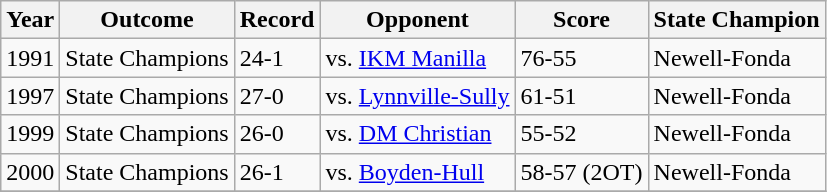<table class="wikitable">
<tr>
<th>Year</th>
<th>Outcome</th>
<th>Record</th>
<th>Opponent</th>
<th>Score</th>
<th>State Champion</th>
</tr>
<tr>
<td>1991</td>
<td>State Champions</td>
<td>24-1</td>
<td>vs. <a href='#'>IKM Manilla</a></td>
<td>76-55</td>
<td>Newell-Fonda</td>
</tr>
<tr>
<td>1997</td>
<td>State Champions</td>
<td>27-0</td>
<td>vs. <a href='#'>Lynnville-Sully</a></td>
<td>61-51</td>
<td>Newell-Fonda</td>
</tr>
<tr>
<td>1999</td>
<td>State Champions</td>
<td>26-0</td>
<td>vs. <a href='#'>DM Christian</a></td>
<td>55-52</td>
<td>Newell-Fonda</td>
</tr>
<tr>
<td>2000</td>
<td>State Champions</td>
<td>26-1</td>
<td>vs. <a href='#'>Boyden-Hull</a></td>
<td>58-57 (2OT)</td>
<td>Newell-Fonda</td>
</tr>
<tr>
</tr>
</table>
